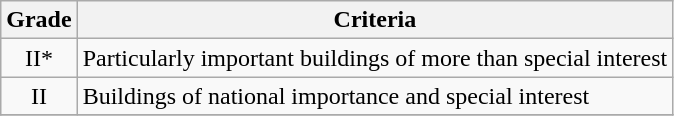<table class="wikitable" border="1">
<tr>
<th>Grade</th>
<th>Criteria</th>
</tr>
<tr>
<td align="center" >II*</td>
<td>Particularly important buildings of more than special interest</td>
</tr>
<tr>
<td align="center" >II</td>
<td>Buildings of national importance and special interest</td>
</tr>
<tr>
</tr>
</table>
